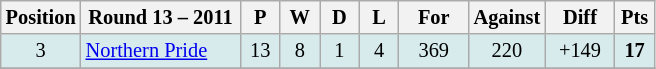<table class="wikitable" style="text-align:center; font-size:85%;">
<tr>
<th width=40 abbr="Position">Position</th>
<th width=100>Round 13 – 2011</th>
<th width=20 abbr="Played">P</th>
<th width=20 abbr="Won">W</th>
<th width=20 abbr="Drawn">D</th>
<th width=20 abbr="Lost">L</th>
<th width=40 abbr="Points for">For</th>
<th width=40 abbr="Points against">Against</th>
<th width=40 abbr="Points difference">Diff</th>
<th width=20 abbr="Points">Pts</th>
</tr>
<tr style="background: #d7ebed;">
<td>3</td>
<td style="text-align:left;"> <a href='#'>Northern Pride</a></td>
<td>13</td>
<td>8</td>
<td>1</td>
<td>4</td>
<td>369</td>
<td>220</td>
<td>+149</td>
<td><strong>17</strong></td>
</tr>
<tr>
</tr>
</table>
